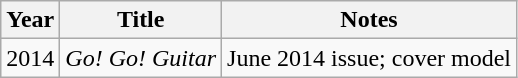<table class="wikitable">
<tr>
<th>Year</th>
<th>Title</th>
<th>Notes</th>
</tr>
<tr>
<td>2014</td>
<td><em>Go! Go! Guitar</em></td>
<td>June 2014 issue; cover model</td>
</tr>
</table>
